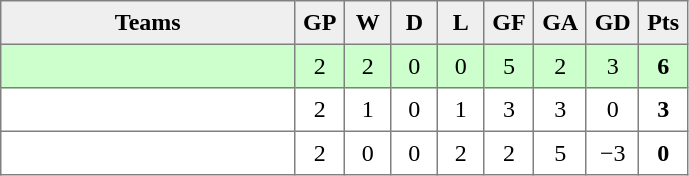<table style=border-collapse:collapse border=1 cellspacing=0 cellpadding=5>
<tr align=center bgcolor=#efefef>
<th width=185>Teams</th>
<th width=20>GP</th>
<th width=20>W</th>
<th width=20>D</th>
<th width=20>L</th>
<th width=20>GF</th>
<th width=20>GA</th>
<th width=20>GD</th>
<th width=20>Pts</th>
</tr>
<tr align=center style="background:#ccffcc;">
<td style="text-align:left;"></td>
<td>2</td>
<td>2</td>
<td>0</td>
<td>0</td>
<td>5</td>
<td>2</td>
<td>3</td>
<td><strong>6</strong></td>
</tr>
<tr align=center>
<td style="text-align:left;"></td>
<td>2</td>
<td>1</td>
<td>0</td>
<td>1</td>
<td>3</td>
<td>3</td>
<td>0</td>
<td><strong>3</strong></td>
</tr>
<tr align=center>
<td style="text-align:left;"></td>
<td>2</td>
<td>0</td>
<td>0</td>
<td>2</td>
<td>2</td>
<td>5</td>
<td>−3</td>
<td><strong>0</strong></td>
</tr>
</table>
